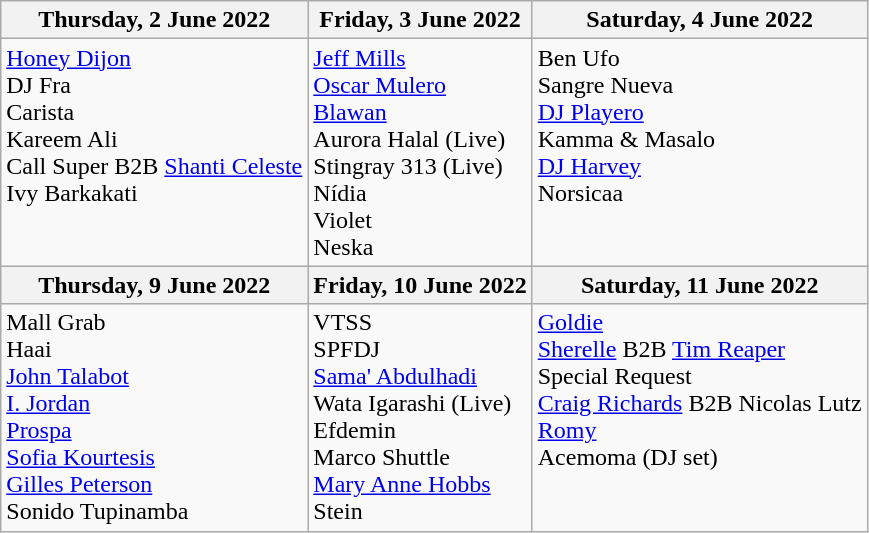<table class="wikitable">
<tr>
<th>Thursday, 2 June 2022</th>
<th>Friday, 3 June 2022</th>
<th>Saturday, 4 June 2022</th>
</tr>
<tr valign="top">
<td><a href='#'>Honey Dijon</a><br>DJ Fra<br>Carista<br>Kareem Ali<br>Call Super B2B <a href='#'>Shanti Celeste</a><br>Ivy Barkakati</td>
<td><a href='#'>Jeff Mills</a><br><a href='#'>Oscar Mulero</a><br><a href='#'>Blawan</a><br>Aurora Halal (Live)<br>Stingray 313 (Live)<br>Nídia<br>Violet<br>Neska</td>
<td>Ben Ufo<br>Sangre Nueva<br><a href='#'>DJ Playero</a><br>Kamma & Masalo<br><a href='#'>DJ Harvey</a><br>Norsicaa</td>
</tr>
<tr>
<th>Thursday, 9 June 2022</th>
<th>Friday, 10 June 2022</th>
<th>Saturday, 11 June 2022</th>
</tr>
<tr valign="top">
<td>Mall Grab<br>Haai<br><a href='#'>John Talabot</a><br><a href='#'>I. Jordan</a><br><a href='#'>Prospa</a><br><a href='#'>Sofia Kourtesis</a><br><a href='#'>Gilles Peterson</a><br>Sonido Tupinamba</td>
<td>VTSS<br>SPFDJ<br><a href='#'>Sama' Abdulhadi</a><br>Wata Igarashi (Live)<br>Efdemin<br>Marco Shuttle<br><a href='#'>Mary Anne Hobbs</a><br>Stein</td>
<td><a href='#'>Goldie</a><br><a href='#'>Sherelle</a> B2B <a href='#'>Tim Reaper</a><br>Special Request<br><a href='#'>Craig Richards</a> B2B Nicolas Lutz<br><a href='#'>Romy</a><br>Acemoma (DJ set)</td>
</tr>
</table>
